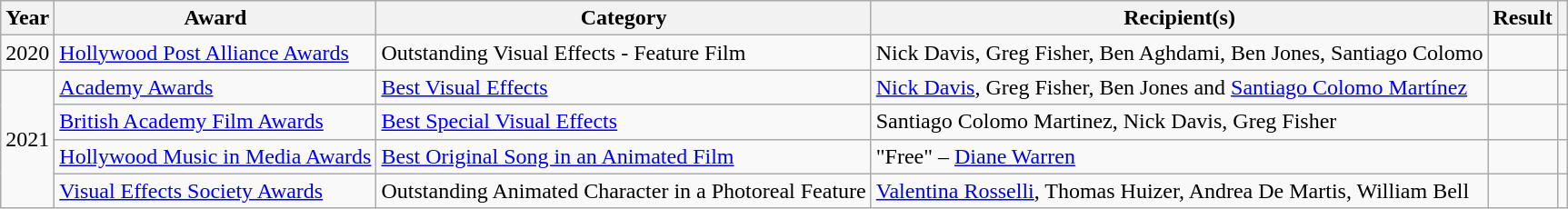<table class="wikitable">
<tr>
<th>Year</th>
<th>Award</th>
<th>Category</th>
<th>Recipient(s)</th>
<th>Result</th>
<th></th>
</tr>
<tr>
<td>2020</td>
<td><a href='#'>Hollywood Post Alliance Awards</a></td>
<td>Outstanding Visual Effects - Feature Film</td>
<td>Nick Davis, Greg Fisher, Ben Aghdami, Ben Jones, Santiago Colomo</td>
<td></td>
<td style="text-align:center;"></td>
</tr>
<tr>
<td rowspan="4">2021</td>
<td><a href='#'>Academy Awards</a></td>
<td><a href='#'>Best Visual Effects</a></td>
<td><a href='#'>Nick Davis</a>, Greg Fisher, Ben Jones and <a href='#'>Santiago Colomo Martínez</a></td>
<td></td>
<td style="text-align:center;"></td>
</tr>
<tr>
<td><a href='#'>British Academy Film Awards</a></td>
<td><a href='#'>Best Special Visual Effects</a></td>
<td>Santiago Colomo Martinez, Nick Davis, Greg Fisher</td>
<td></td>
<td style="text-align:center;"></td>
</tr>
<tr>
<td><a href='#'>Hollywood Music in Media Awards</a></td>
<td><a href='#'>Best Original Song in an Animated Film</a></td>
<td>"Free" – <a href='#'>Diane Warren</a></td>
<td></td>
<td style="text-align:center;"></td>
</tr>
<tr>
<td><a href='#'>Visual Effects Society Awards</a></td>
<td>Outstanding Animated Character in a Photoreal Feature</td>
<td><a href='#'>Valentina Rosselli</a>, Thomas Huizer, Andrea De Martis, William Bell </td>
<td></td>
<td style="text-align:center;"></td>
</tr>
</table>
